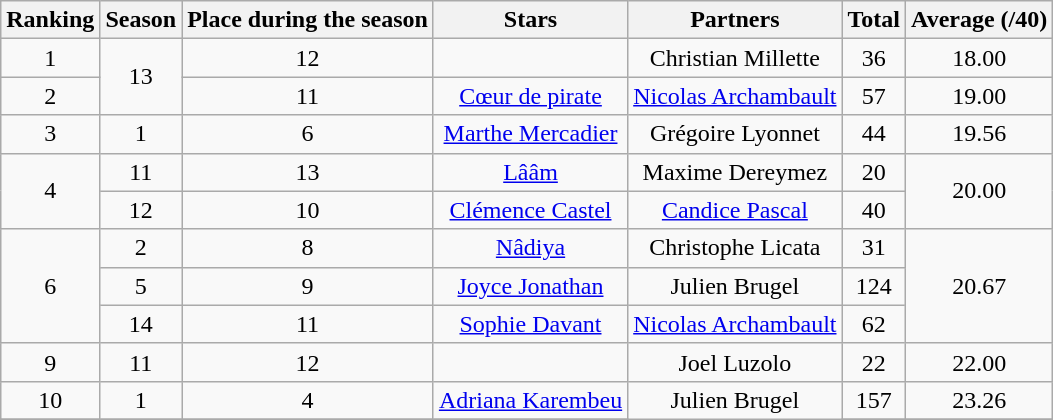<table class="wikitable collapsible collapsed" style="text-align: center; width: auto">
<tr>
<th>Ranking</th>
<th>Season</th>
<th>Place during the season</th>
<th>Stars</th>
<th>Partners</th>
<th>Total</th>
<th>Average (/40)</th>
</tr>
<tr>
<td>1</td>
<td rowspan="2">13</td>
<td>12</td>
<td></td>
<td>Christian Millette</td>
<td>36</td>
<td>18.00</td>
</tr>
<tr>
<td>2</td>
<td>11</td>
<td><a href='#'>Cœur de pirate</a></td>
<td><a href='#'>Nicolas Archambault</a></td>
<td>57</td>
<td>19.00</td>
</tr>
<tr>
<td>3</td>
<td>1</td>
<td>6</td>
<td><a href='#'>Marthe Mercadier</a></td>
<td>Grégoire Lyonnet</td>
<td>44</td>
<td>19.56</td>
</tr>
<tr>
<td rowspan="2">4</td>
<td>11</td>
<td>13</td>
<td><a href='#'>Lââm</a></td>
<td>Maxime Dereymez</td>
<td>20</td>
<td rowspan="2">20.00</td>
</tr>
<tr>
<td>12</td>
<td>10</td>
<td><a href='#'>Clémence Castel</a></td>
<td><a href='#'>Candice Pascal</a></td>
<td>40</td>
</tr>
<tr>
<td rowspan="3">6</td>
<td>2</td>
<td>8</td>
<td><a href='#'>Nâdiya</a></td>
<td>Christophe Licata</td>
<td>31</td>
<td rowspan="3">20.67</td>
</tr>
<tr>
<td>5</td>
<td>9</td>
<td><a href='#'>Joyce Jonathan</a></td>
<td>Julien Brugel</td>
<td>124</td>
</tr>
<tr>
<td>14</td>
<td>11</td>
<td><a href='#'>Sophie Davant</a></td>
<td><a href='#'>Nicolas Archambault</a></td>
<td>62</td>
</tr>
<tr>
<td>9</td>
<td>11</td>
<td>12</td>
<td></td>
<td>Joel Luzolo</td>
<td>22</td>
<td>22.00</td>
</tr>
<tr>
<td>10</td>
<td>1</td>
<td>4</td>
<td><a href='#'>Adriana Karembeu</a></td>
<td rowspan="2">Julien Brugel</td>
<td>157</td>
<td>23.26</td>
</tr>
<tr>
</tr>
</table>
